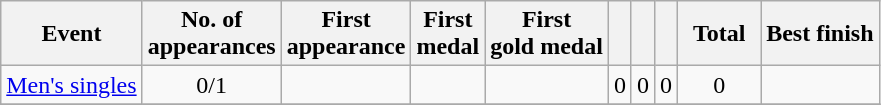<table class="wikitable sortable" style="text-align:center">
<tr>
<th>Event</th>
<th>No. of<br>appearances</th>
<th>First<br>appearance</th>
<th>First<br>medal</th>
<th>First<br>gold medal</th>
<th width:3em; font-weight:bold;"></th>
<th width:3em; font-weight:bold;"></th>
<th width:3em; font-weight:bold;"></th>
<th style="width:3em; font-weight:bold;">Total</th>
<th>Best finish</th>
</tr>
<tr>
<td align=left><a href='#'>Men's singles</a></td>
<td>0/1</td>
<td></td>
<td></td>
<td></td>
<td>0</td>
<td>0</td>
<td>0</td>
<td>0</td>
<td></td>
</tr>
<tr>
</tr>
</table>
